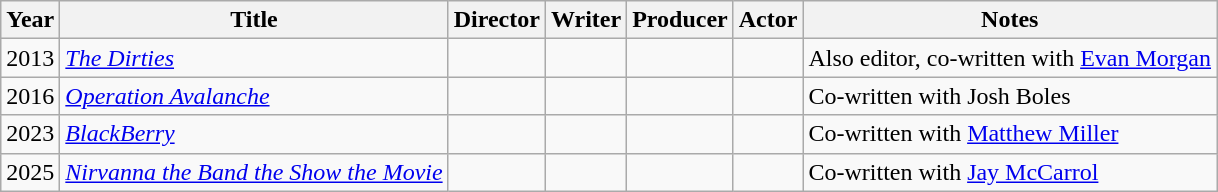<table class="wikitable">
<tr>
<th>Year</th>
<th>Title</th>
<th>Director</th>
<th>Writer</th>
<th>Producer</th>
<th>Actor</th>
<th>Notes</th>
</tr>
<tr>
<td>2013</td>
<td><em><a href='#'>The Dirties</a></em></td>
<td></td>
<td></td>
<td></td>
<td></td>
<td>Also editor, co-written with <a href='#'>Evan Morgan</a></td>
</tr>
<tr>
<td>2016</td>
<td><em><a href='#'>Operation Avalanche</a></em></td>
<td></td>
<td></td>
<td></td>
<td></td>
<td>Co-written with Josh Boles</td>
</tr>
<tr>
<td>2023</td>
<td><em><a href='#'>BlackBerry</a></em></td>
<td></td>
<td></td>
<td></td>
<td></td>
<td>Co-written with <a href='#'>Matthew Miller</a></td>
</tr>
<tr>
<td>2025</td>
<td><em><a href='#'>Nirvanna the Band the Show the Movie</a></em></td>
<td></td>
<td></td>
<td></td>
<td></td>
<td>Co-written with <a href='#'>Jay McCarrol</a></td>
</tr>
</table>
